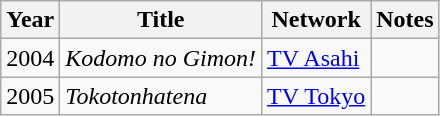<table class="wikitable">
<tr>
<th>Year</th>
<th>Title</th>
<th>Network</th>
<th>Notes</th>
</tr>
<tr>
<td>2004</td>
<td><em>Kodomo no Gimon!</em></td>
<td><a href='#'>TV Asahi</a></td>
<td></td>
</tr>
<tr>
<td>2005</td>
<td><em>Tokotonhatena</em></td>
<td><a href='#'>TV Tokyo</a></td>
<td></td>
</tr>
</table>
